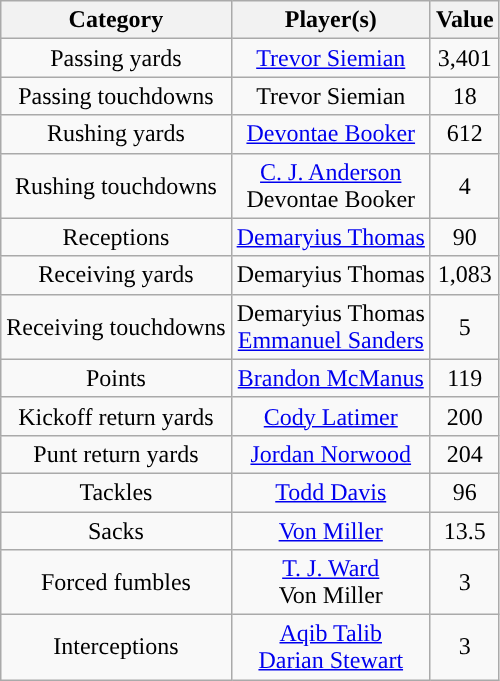<table class="wikitable" style="text-align:center">
<tr>
<th>Category</th>
<th>Player(s)</th>
<th>Value</th>
</tr>
<tr>
<td>Passing yards</td>
<td><a href='#'>Trevor Siemian</a></td>
<td>3,401</td>
</tr>
<tr>
<td>Passing touchdowns</td>
<td>Trevor Siemian</td>
<td>18</td>
</tr>
<tr>
<td>Rushing yards</td>
<td><a href='#'>Devontae Booker</a></td>
<td>612</td>
</tr>
<tr>
<td>Rushing touchdowns</td>
<td><a href='#'>C. J. Anderson</a><br>Devontae Booker</td>
<td>4</td>
</tr>
<tr>
<td>Receptions</td>
<td><a href='#'>Demaryius Thomas</a></td>
<td>90</td>
</tr>
<tr>
<td>Receiving yards</td>
<td>Demaryius Thomas</td>
<td>1,083</td>
</tr>
<tr>
<td>Receiving touchdowns</td>
<td>Demaryius Thomas<br><a href='#'>Emmanuel Sanders</a></td>
<td>5</td>
</tr>
<tr>
<td>Points</td>
<td><a href='#'>Brandon McManus</a></td>
<td>119</td>
</tr>
<tr>
<td>Kickoff return yards</td>
<td><a href='#'>Cody Latimer</a></td>
<td>200</td>
</tr>
<tr>
<td>Punt return yards</td>
<td><a href='#'>Jordan Norwood</a></td>
<td>204</td>
</tr>
<tr>
<td>Tackles</td>
<td><a href='#'>Todd Davis</a></td>
<td>96</td>
</tr>
<tr>
<td>Sacks</td>
<td><a href='#'>Von Miller</a></td>
<td>13.5</td>
</tr>
<tr>
<td>Forced fumbles</td>
<td><a href='#'>T. J. Ward</a><br>Von Miller</td>
<td>3</td>
</tr>
<tr>
<td>Interceptions</td>
<td><a href='#'>Aqib Talib</a><br><a href='#'>Darian Stewart</a></td>
<td>3</td>
</tr>
</table>
